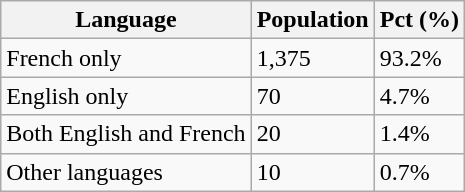<table class="wikitable">
<tr>
<th>Language</th>
<th>Population</th>
<th>Pct (%)</th>
</tr>
<tr>
<td>French only</td>
<td>1,375</td>
<td>93.2%</td>
</tr>
<tr>
<td>English only</td>
<td>70</td>
<td>4.7%</td>
</tr>
<tr>
<td>Both English and French</td>
<td>20</td>
<td>1.4%</td>
</tr>
<tr>
<td>Other languages</td>
<td>10</td>
<td>0.7%</td>
</tr>
</table>
